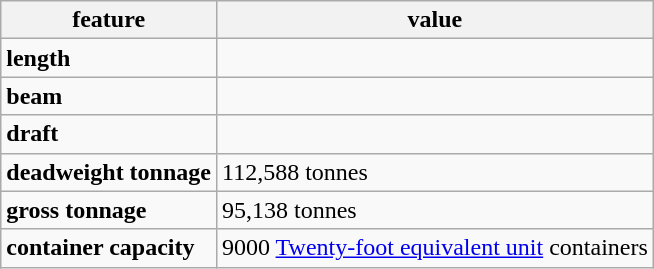<table class="wikitable sortable">
<tr>
<th>feature</th>
<th>value</th>
</tr>
<tr>
<td><strong>length</strong></td>
<td></td>
</tr>
<tr>
<td><strong>beam</strong></td>
<td></td>
</tr>
<tr>
<td><strong>draft</strong></td>
<td></td>
</tr>
<tr>
<td><strong>deadweight tonnage</strong></td>
<td>112,588 tonnes</td>
</tr>
<tr>
<td><strong>gross tonnage</strong></td>
<td>95,138 tonnes</td>
</tr>
<tr>
<td><strong>container capacity</strong></td>
<td>9000 <a href='#'>Twenty-foot equivalent unit</a> containers</td>
</tr>
</table>
